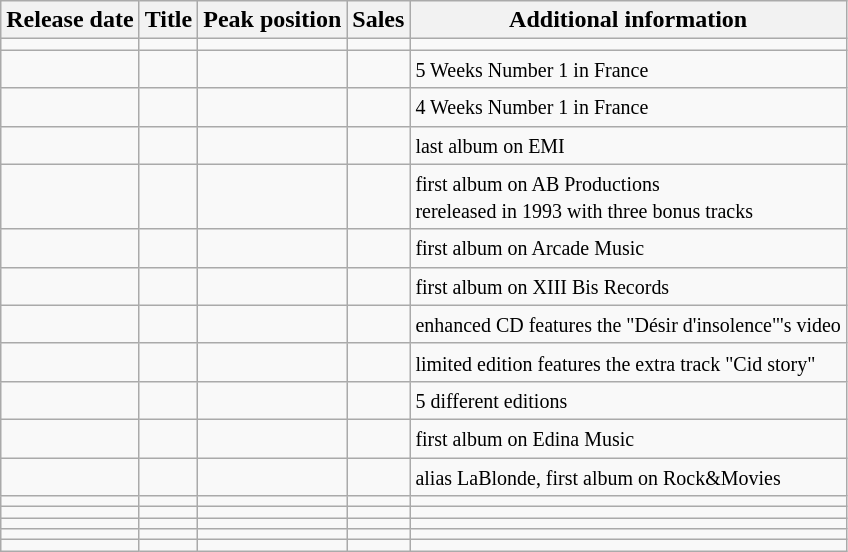<table class="wikitable">
<tr>
<th rowspan="1">Release date</th>
<th rowspan="1">Title</th>
<th rowspan="1">Peak position</th>
<th rowspan="1">Sales</th>
<th rowspan="1">Additional information</th>
</tr>
<tr>
<td></td>
<td></td>
<td></td>
<td></td>
<td></td>
</tr>
<tr>
<td></td>
<td></td>
<td></td>
<td></td>
<td><small>5 Weeks Number 1 in France</small></td>
</tr>
<tr>
<td></td>
<td></td>
<td></td>
<td></td>
<td><small>4 Weeks Number 1 in France</small></td>
</tr>
<tr>
<td></td>
<td></td>
<td></td>
<td></td>
<td><small>last album on EMI</small></td>
</tr>
<tr>
<td></td>
<td></td>
<td></td>
<td></td>
<td><small>first album on AB Productions<br>rereleased in 1993 with three bonus tracks</small></td>
</tr>
<tr>
<td></td>
<td></td>
<td></td>
<td></td>
<td><small>first album on Arcade Music</small></td>
</tr>
<tr>
<td></td>
<td></td>
<td></td>
<td></td>
<td><small>first album on XIII Bis Records</small></td>
</tr>
<tr>
<td></td>
<td></td>
<td></td>
<td></td>
<td><small>enhanced CD features the "Désir d'insolence"'s video</small></td>
</tr>
<tr>
<td></td>
<td></td>
<td></td>
<td></td>
<td><small>limited edition features the extra track "Cid story"</small></td>
</tr>
<tr>
<td></td>
<td></td>
<td></td>
<td></td>
<td><small>5 different editions</small></td>
</tr>
<tr>
<td></td>
<td></td>
<td></td>
<td></td>
<td><small>first album on Edina Music</small></td>
</tr>
<tr>
<td></td>
<td></td>
<td></td>
<td></td>
<td><small>alias LaBlonde, first album on Rock&Movies</small></td>
</tr>
<tr>
<td></td>
<td></td>
<td></td>
<td></td>
<td></td>
</tr>
<tr>
<td></td>
<td></td>
<td></td>
<td></td>
<td></td>
</tr>
<tr>
<td></td>
<td></td>
<td></td>
<td></td>
<td></td>
</tr>
<tr>
<td></td>
<td></td>
<td></td>
<td></td>
<td></td>
</tr>
<tr>
<td></td>
<td></td>
<td></td>
<td></td>
<td></td>
</tr>
</table>
